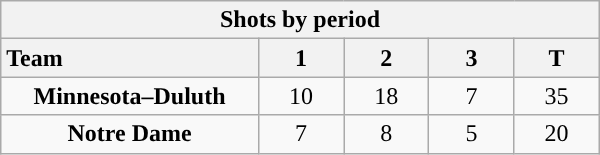<table class="wikitable" style="width:25em; text-align:right;">
<tr>
<th colspan=5>Shots by period</th>
</tr>
<tr>
<th style="width:10em; text-align:left;">Team</th>
<th style="width:3em;">1</th>
<th style="width:3em;">2</th>
<th style="width:3em;">3</th>
<th style="width:3em;">T</th>
</tr>
<tr>
<td align=center><strong>Minnesota–Duluth </strong></td>
<td align=center>10</td>
<td align=center>18</td>
<td align=center>7</td>
<td align=center>35</td>
</tr>
<tr>
<td align=center><strong>Notre Dame</strong></td>
<td align=center>7</td>
<td align=center>8</td>
<td align=center>5</td>
<td align=center>20</td>
</tr>
</table>
